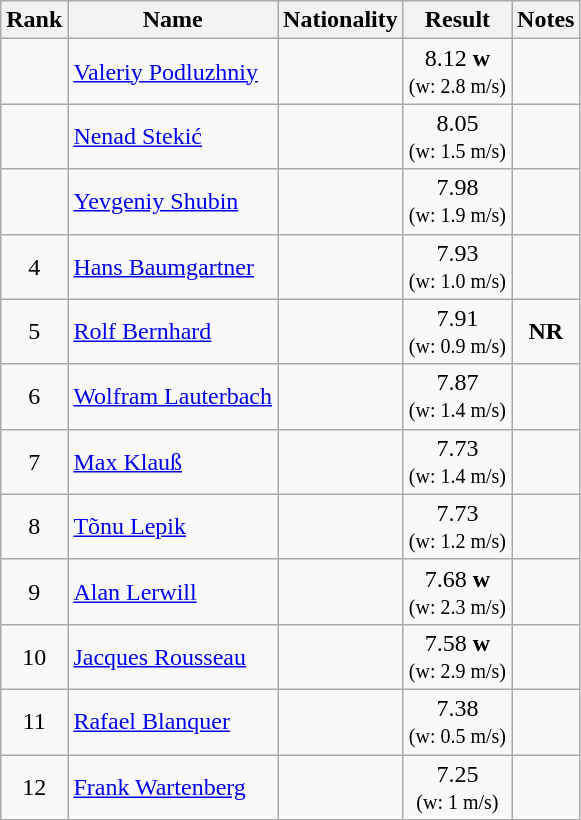<table class="wikitable sortable" style="text-align:center">
<tr>
<th>Rank</th>
<th>Name</th>
<th>Nationality</th>
<th>Result</th>
<th>Notes</th>
</tr>
<tr>
<td></td>
<td align=left><a href='#'>Valeriy Podluzhniy</a></td>
<td align=left></td>
<td>8.12 <strong>w</strong><br><small>(w: 2.8 m/s)</small></td>
<td></td>
</tr>
<tr>
<td></td>
<td align=left><a href='#'>Nenad Stekić</a></td>
<td align=left></td>
<td>8.05<br><small>(w: 1.5 m/s)</small></td>
<td></td>
</tr>
<tr>
<td></td>
<td align=left><a href='#'>Yevgeniy Shubin</a></td>
<td align=left></td>
<td>7.98<br><small>(w: 1.9 m/s)</small></td>
<td></td>
</tr>
<tr>
<td>4</td>
<td align=left><a href='#'>Hans Baumgartner</a></td>
<td align=left></td>
<td>7.93<br><small>(w: 1.0 m/s)</small></td>
<td></td>
</tr>
<tr>
<td>5</td>
<td align=left><a href='#'>Rolf Bernhard</a></td>
<td align=left></td>
<td>7.91<br><small>(w: 0.9 m/s)</small></td>
<td><strong>NR</strong></td>
</tr>
<tr>
<td>6</td>
<td align=left><a href='#'>Wolfram Lauterbach</a></td>
<td align=left></td>
<td>7.87<br><small>(w: 1.4 m/s)</small></td>
<td></td>
</tr>
<tr>
<td>7</td>
<td align=left><a href='#'>Max Klauß</a></td>
<td align=left></td>
<td>7.73<br><small>(w: 1.4 m/s)</small></td>
<td></td>
</tr>
<tr>
<td>8</td>
<td align=left><a href='#'>Tõnu Lepik</a></td>
<td align=left></td>
<td>7.73<br><small>(w: 1.2 m/s)</small></td>
<td></td>
</tr>
<tr>
<td>9</td>
<td align=left><a href='#'>Alan Lerwill</a></td>
<td align=left></td>
<td>7.68 <strong>w</strong><br><small>(w: 2.3 m/s)</small></td>
<td></td>
</tr>
<tr>
<td>10</td>
<td align=left><a href='#'>Jacques Rousseau</a></td>
<td align=left></td>
<td>7.58 <strong>w</strong><br><small>(w: 2.9 m/s)</small></td>
<td></td>
</tr>
<tr>
<td>11</td>
<td align=left><a href='#'>Rafael Blanquer</a></td>
<td align=left></td>
<td>7.38<br><small>(w: 0.5 m/s)</small></td>
<td></td>
</tr>
<tr>
<td>12</td>
<td align=left><a href='#'>Frank Wartenberg</a></td>
<td align=left></td>
<td>7.25<br><small>(w: 1 m/s)</small></td>
<td></td>
</tr>
</table>
